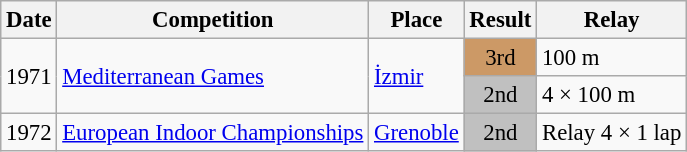<table class="wikitable" style="border-collapse: collapse; font-size: 95%; margin-bottom: 10px;">
<tr>
<th>Date</th>
<th>Competition</th>
<th>Place</th>
<th>Result</th>
<th>Relay</th>
</tr>
<tr>
<td rowspan="2">1971</td>
<td rowspan="2"><a href='#'>Mediterranean Games</a></td>
<td rowspan="2"><a href='#'>İzmir</a></td>
<td align="center" bgcolor="cc9966">3rd</td>
<td>100 m</td>
</tr>
<tr>
<td align="center" bgcolor="silver">2nd</td>
<td>4 × 100 m</td>
</tr>
<tr>
<td>1972</td>
<td><a href='#'>European Indoor Championships</a></td>
<td><a href='#'>Grenoble</a></td>
<td align="center" bgcolor="silver">2nd</td>
<td>Relay 4 × 1 lap</td>
</tr>
</table>
